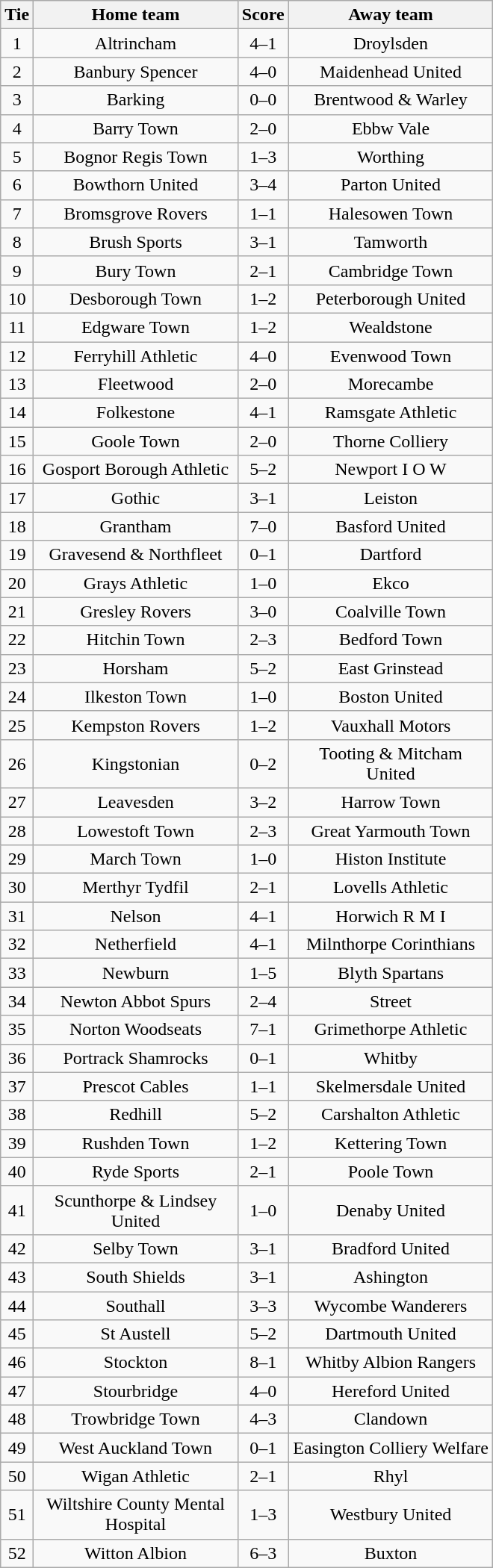<table class="wikitable" style="text-align:center;">
<tr>
<th width=20>Tie</th>
<th width=175>Home team</th>
<th width=20>Score</th>
<th width=175>Away team</th>
</tr>
<tr>
<td>1</td>
<td>Altrincham</td>
<td>4–1</td>
<td>Droylsden</td>
</tr>
<tr>
<td>2</td>
<td>Banbury Spencer</td>
<td>4–0</td>
<td>Maidenhead United</td>
</tr>
<tr>
<td>3</td>
<td>Barking</td>
<td>0–0</td>
<td>Brentwood & Warley</td>
</tr>
<tr>
<td>4</td>
<td>Barry Town</td>
<td>2–0</td>
<td>Ebbw Vale</td>
</tr>
<tr>
<td>5</td>
<td>Bognor Regis Town</td>
<td>1–3</td>
<td>Worthing</td>
</tr>
<tr>
<td>6</td>
<td>Bowthorn United</td>
<td>3–4</td>
<td>Parton United</td>
</tr>
<tr>
<td>7</td>
<td>Bromsgrove Rovers</td>
<td>1–1</td>
<td>Halesowen Town</td>
</tr>
<tr>
<td>8</td>
<td>Brush Sports</td>
<td>3–1</td>
<td>Tamworth</td>
</tr>
<tr>
<td>9</td>
<td>Bury Town</td>
<td>2–1</td>
<td>Cambridge Town</td>
</tr>
<tr>
<td>10</td>
<td>Desborough Town</td>
<td>1–2</td>
<td>Peterborough United</td>
</tr>
<tr>
<td>11</td>
<td>Edgware Town</td>
<td>1–2</td>
<td>Wealdstone</td>
</tr>
<tr>
<td>12</td>
<td>Ferryhill Athletic</td>
<td>4–0</td>
<td>Evenwood Town</td>
</tr>
<tr>
<td>13</td>
<td>Fleetwood</td>
<td>2–0</td>
<td>Morecambe</td>
</tr>
<tr>
<td>14</td>
<td>Folkestone</td>
<td>4–1</td>
<td>Ramsgate Athletic</td>
</tr>
<tr>
<td>15</td>
<td>Goole Town</td>
<td>2–0</td>
<td>Thorne Colliery</td>
</tr>
<tr>
<td>16</td>
<td>Gosport Borough Athletic</td>
<td>5–2</td>
<td>Newport I O W</td>
</tr>
<tr>
<td>17</td>
<td>Gothic</td>
<td>3–1</td>
<td>Leiston</td>
</tr>
<tr>
<td>18</td>
<td>Grantham</td>
<td>7–0</td>
<td>Basford United</td>
</tr>
<tr>
<td>19</td>
<td>Gravesend & Northfleet</td>
<td>0–1</td>
<td>Dartford</td>
</tr>
<tr>
<td>20</td>
<td>Grays Athletic</td>
<td>1–0</td>
<td>Ekco</td>
</tr>
<tr>
<td>21</td>
<td>Gresley Rovers</td>
<td>3–0</td>
<td>Coalville Town</td>
</tr>
<tr>
<td>22</td>
<td>Hitchin Town</td>
<td>2–3</td>
<td>Bedford Town</td>
</tr>
<tr>
<td>23</td>
<td>Horsham</td>
<td>5–2</td>
<td>East Grinstead</td>
</tr>
<tr>
<td>24</td>
<td>Ilkeston Town</td>
<td>1–0</td>
<td>Boston United</td>
</tr>
<tr>
<td>25</td>
<td>Kempston Rovers</td>
<td>1–2</td>
<td>Vauxhall Motors</td>
</tr>
<tr>
<td>26</td>
<td>Kingstonian</td>
<td>0–2</td>
<td>Tooting & Mitcham United</td>
</tr>
<tr>
<td>27</td>
<td>Leavesden</td>
<td>3–2</td>
<td>Harrow Town</td>
</tr>
<tr>
<td>28</td>
<td>Lowestoft Town</td>
<td>2–3</td>
<td>Great Yarmouth Town</td>
</tr>
<tr>
<td>29</td>
<td>March Town</td>
<td>1–0</td>
<td>Histon Institute</td>
</tr>
<tr>
<td>30</td>
<td>Merthyr Tydfil</td>
<td>2–1</td>
<td>Lovells Athletic</td>
</tr>
<tr>
<td>31</td>
<td>Nelson</td>
<td>4–1</td>
<td>Horwich R M I</td>
</tr>
<tr>
<td>32</td>
<td>Netherfield</td>
<td>4–1</td>
<td>Milnthorpe Corinthians</td>
</tr>
<tr>
<td>33</td>
<td>Newburn</td>
<td>1–5</td>
<td>Blyth Spartans</td>
</tr>
<tr>
<td>34</td>
<td>Newton Abbot Spurs</td>
<td>2–4</td>
<td>Street</td>
</tr>
<tr>
<td>35</td>
<td>Norton Woodseats</td>
<td>7–1</td>
<td>Grimethorpe Athletic</td>
</tr>
<tr>
<td>36</td>
<td>Portrack Shamrocks</td>
<td>0–1</td>
<td>Whitby</td>
</tr>
<tr>
<td>37</td>
<td>Prescot Cables</td>
<td>1–1</td>
<td>Skelmersdale United</td>
</tr>
<tr>
<td>38</td>
<td>Redhill</td>
<td>5–2</td>
<td>Carshalton Athletic</td>
</tr>
<tr>
<td>39</td>
<td>Rushden Town</td>
<td>1–2</td>
<td>Kettering Town</td>
</tr>
<tr>
<td>40</td>
<td>Ryde Sports</td>
<td>2–1</td>
<td>Poole Town</td>
</tr>
<tr>
<td>41</td>
<td>Scunthorpe & Lindsey United</td>
<td>1–0</td>
<td>Denaby United</td>
</tr>
<tr>
<td>42</td>
<td>Selby Town</td>
<td>3–1</td>
<td>Bradford United</td>
</tr>
<tr>
<td>43</td>
<td>South Shields</td>
<td>3–1</td>
<td>Ashington</td>
</tr>
<tr>
<td>44</td>
<td>Southall</td>
<td>3–3</td>
<td>Wycombe Wanderers</td>
</tr>
<tr>
<td>45</td>
<td>St Austell</td>
<td>5–2</td>
<td>Dartmouth United</td>
</tr>
<tr>
<td>46</td>
<td>Stockton</td>
<td>8–1</td>
<td>Whitby Albion Rangers</td>
</tr>
<tr>
<td>47</td>
<td>Stourbridge</td>
<td>4–0</td>
<td>Hereford United</td>
</tr>
<tr>
<td>48</td>
<td>Trowbridge Town</td>
<td>4–3</td>
<td>Clandown</td>
</tr>
<tr>
<td>49</td>
<td>West Auckland Town</td>
<td>0–1</td>
<td>Easington Colliery Welfare</td>
</tr>
<tr>
<td>50</td>
<td>Wigan Athletic</td>
<td>2–1</td>
<td>Rhyl</td>
</tr>
<tr>
<td>51</td>
<td>Wiltshire County Mental Hospital</td>
<td>1–3</td>
<td>Westbury United</td>
</tr>
<tr>
<td>52</td>
<td>Witton Albion</td>
<td>6–3</td>
<td>Buxton</td>
</tr>
</table>
